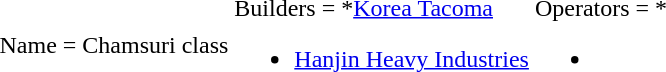<table>
<tr>
<td>Name = Chamsuri class</td>
<td>Builders = *<a href='#'>Korea Tacoma</a><br><ul><li><a href='#'>Hanjin Heavy Industries</a></li></ul></td>
<td>Operators = *<br><ul><li></li></ul></td>
</tr>
</table>
